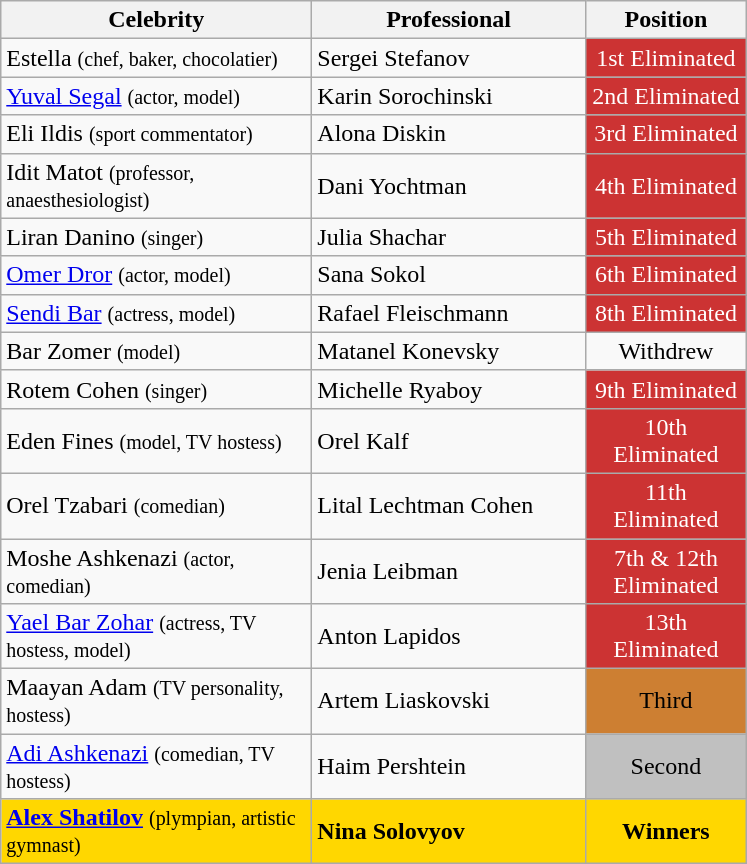<table class="wikitable" border="1">
<tr>
<th width="200">Celebrity</th>
<th width="175">Professional</th>
<th width="100">Position</th>
</tr>
<tr>
<td>Estella <small>(chef, baker, chocolatier)</small></td>
<td>Sergei Stefanov</td>
<td style="background: #c33; color: #fff;" align="center">1st Eliminated</td>
</tr>
<tr>
<td><a href='#'>Yuval Segal</a> <small>(actor, model)</small></td>
<td>Karin Sorochinski</td>
<td style="background: #c33; color: #fff;" align="center">2nd Eliminated</td>
</tr>
<tr>
<td>Eli Ildis <small>(sport commentator)</small></td>
<td>Alona Diskin</td>
<td style="background: #c33; color: #fff;" align="center">3rd Eliminated</td>
</tr>
<tr>
<td>Idit Matot <small>(professor, anaesthesiologist)</small></td>
<td>Dani Yochtman</td>
<td style="background: #c33; color: #fff;" align="center">4th Eliminated</td>
</tr>
<tr>
<td>Liran Danino <small>(singer)</small></td>
<td>Julia Shachar</td>
<td style="background: #c33; color: #fff;" align="center">5th Eliminated</td>
</tr>
<tr>
<td><a href='#'>Omer Dror</a> <small>(actor, model)</small></td>
<td>Sana Sokol</td>
<td style="background: #c33; color: #fff;" align="center">6th Eliminated</td>
</tr>
<tr>
<td><a href='#'>Sendi Bar</a> <small>(actress, model)</small></td>
<td>Rafael Fleischmann</td>
<td style="background: #c33; color: #fff;" align="center">8th Eliminated</td>
</tr>
<tr>
<td>Bar Zomer <small>(model)</small></td>
<td>Matanel Konevsky</td>
<td align="center">Withdrew</td>
</tr>
<tr>
<td>Rotem Cohen <small>(singer)</small></td>
<td>Michelle Ryaboy</td>
<td style="background: #c33; color: #fff;" align="center">9th Eliminated</td>
</tr>
<tr>
<td>Eden Fines <small>(model, TV hostess)</small></td>
<td>Orel Kalf</td>
<td style="background: #c33; color: #fff;" align="center">10th Eliminated</td>
</tr>
<tr>
<td>Orel Tzabari <small>(comedian)</small></td>
<td>Lital Lechtman Cohen</td>
<td style="background: #c33; color: #fff;" align="center">11th Eliminated</td>
</tr>
<tr>
<td>Moshe Ashkenazi <small>(actor, comedian)</small></td>
<td>Jenia Leibman</td>
<td style="background: #c33; color: #fff;" align="center">7th & 12th Eliminated</td>
</tr>
<tr>
<td><a href='#'>Yael Bar Zohar</a> <small>(actress, TV hostess, model)</small></td>
<td>Anton Lapidos</td>
<td style="background: #c33; color: #fff;" align="center">13th Eliminated</td>
</tr>
<tr>
<td>Maayan Adam <small>(TV personality, hostess)</small></td>
<td>Artem Liaskovski</td>
<td style="background: #CD7F32;"  align="center">Third</td>
</tr>
<tr>
<td><a href='#'>Adi Ashkenazi</a> <small>(comedian, TV hostess)</small></td>
<td>Haim Pershtein</td>
<td style="background: silver;"  align="center">Second</td>
</tr>
<tr>
<td style="background: gold;"><strong><a href='#'>Alex Shatilov</a></strong> <small>(plympian, artistic gymnast)</small></td>
<td style="background: gold;"><strong>Nina Solovyov</strong></td>
<td style="background: gold;"  align="center"><strong>Winners</strong></td>
</tr>
</table>
